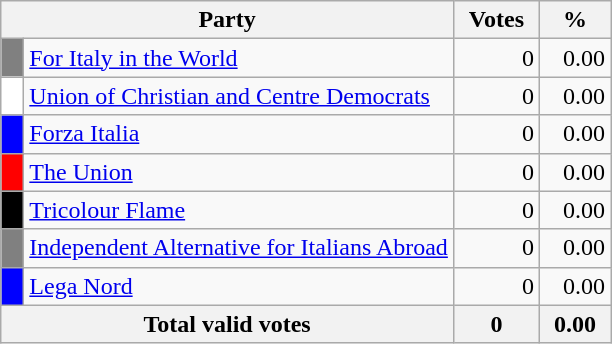<table class="wikitable">
<tr>
<th colspan="2" style="width: 130px">Party</th>
<th style="width: 50px">Votes</th>
<th style="width: 40px">%</th>
</tr>
<tr>
<td style="background-color:grey">  </td>
<td style="text-align: left"><a href='#'>For Italy in the World</a></td>
<td align="right">0</td>
<td align="right">0.00</td>
</tr>
<tr>
<td style="background-color:white">  </td>
<td style="text-align: left"><a href='#'>Union of Christian and Centre Democrats</a></td>
<td align="right">0</td>
<td align="right">0.00</td>
</tr>
<tr>
<td style="background-color:blue">  </td>
<td style="text-align: left"><a href='#'>Forza Italia</a></td>
<td style="text-align: right">0</td>
<td style="text-align: right">0.00</td>
</tr>
<tr>
<td style="background-color:red">  </td>
<td style="text-align: left"><a href='#'>The Union</a></td>
<td style="text-align: right">0</td>
<td style="text-align: right">0.00</td>
</tr>
<tr>
<td style="background-color:black">  </td>
<td style="text-align: left"><a href='#'>Tricolour Flame</a></td>
<td align="right">0</td>
<td align="right">0.00</td>
</tr>
<tr>
<td style="background-color:grey">  </td>
<td style="text-align: left"><a href='#'>Independent Alternative for Italians Abroad</a></td>
<td align="right">0</td>
<td align="right">0.00</td>
</tr>
<tr>
<td style="background-color:blue">  </td>
<td style="text-align: left"><a href='#'>Lega Nord</a></td>
<td align="right">0</td>
<td align="right">0.00</td>
</tr>
<tr bgcolor="white">
<th align="right" colspan=2>Total valid votes</th>
<th align="right">0</th>
<th align="right">0.00</th>
</tr>
</table>
